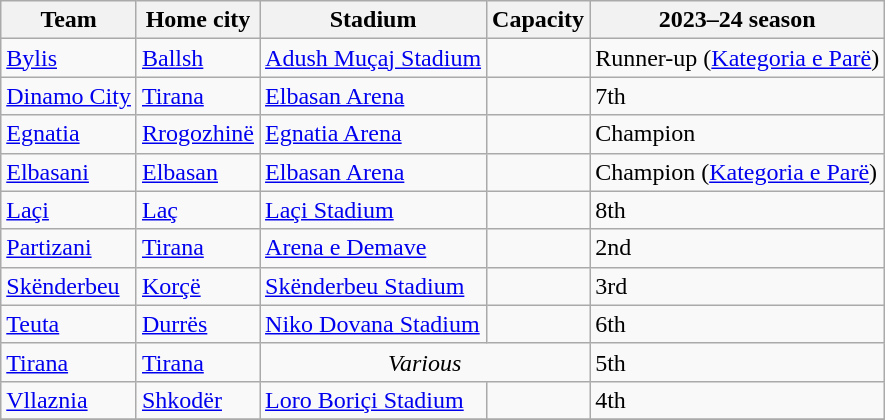<table class="wikitable sortable">
<tr>
<th>Team</th>
<th>Home city</th>
<th>Stadium</th>
<th>Capacity</th>
<th>2023–24 season</th>
</tr>
<tr>
<td><a href='#'>Bylis</a></td>
<td><a href='#'>Ballsh</a></td>
<td><a href='#'>Adush Muçaj Stadium</a></td>
<td style="text-align:center;"></td>
<td>Runner-up (<a href='#'>Kategoria e Parë</a>)</td>
</tr>
<tr>
<td><a href='#'>Dinamo City</a></td>
<td><a href='#'>Tirana</a></td>
<td><a href='#'>Elbasan Arena</a></td>
<td style="text-align:center;"></td>
<td>7th</td>
</tr>
<tr>
<td><a href='#'>Egnatia</a></td>
<td><a href='#'>Rrogozhinë</a></td>
<td><a href='#'>Egnatia Arena</a></td>
<td style="text-align:center;"></td>
<td>Champion</td>
</tr>
<tr>
<td><a href='#'>Elbasani</a></td>
<td><a href='#'>Elbasan</a></td>
<td><a href='#'>Elbasan Arena</a></td>
<td style="text-align:center;"></td>
<td>Champion (<a href='#'>Kategoria e Parë</a>)</td>
</tr>
<tr>
<td><a href='#'>Laçi</a></td>
<td><a href='#'>Laç</a></td>
<td><a href='#'>Laçi Stadium</a></td>
<td style="text-align:center;"></td>
<td>8th</td>
</tr>
<tr>
<td><a href='#'>Partizani</a></td>
<td><a href='#'>Tirana</a></td>
<td><a href='#'>Arena e Demave</a></td>
<td style="text-align:center;"></td>
<td>2nd</td>
</tr>
<tr>
<td><a href='#'>Skënderbeu</a></td>
<td><a href='#'>Korçë</a></td>
<td><a href='#'>Skënderbeu Stadium</a></td>
<td style="text-align:center;"></td>
<td>3rd</td>
</tr>
<tr>
<td><a href='#'>Teuta</a></td>
<td><a href='#'>Durrës</a></td>
<td><a href='#'>Niko Dovana Stadium</a></td>
<td style="text-align:center;"></td>
<td>6th</td>
</tr>
<tr>
<td><a href='#'>Tirana</a></td>
<td><a href='#'>Tirana</a></td>
<td colspan="2" style="text-align:center;"><em>Various</em></td>
<td>5th</td>
</tr>
<tr>
<td><a href='#'>Vllaznia</a></td>
<td><a href='#'>Shkodër</a></td>
<td><a href='#'>Loro Boriçi Stadium</a></td>
<td style="text-align:center;"></td>
<td>4th</td>
</tr>
<tr>
</tr>
</table>
